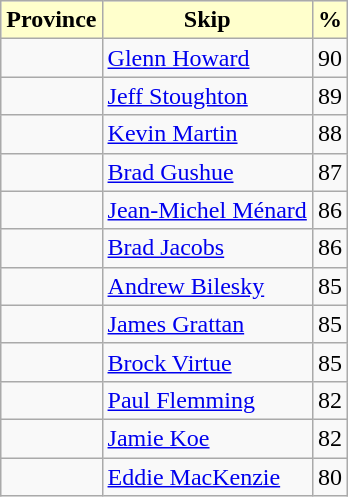<table class="wikitable">
<tr>
<th style="background: #ffffcc;">Province</th>
<th style="background: #ffffcc;">Skip</th>
<th style="background: #ffffcc;">%</th>
</tr>
<tr>
<td></td>
<td><a href='#'>Glenn Howard</a></td>
<td>90</td>
</tr>
<tr>
<td></td>
<td><a href='#'>Jeff Stoughton</a></td>
<td>89</td>
</tr>
<tr>
<td></td>
<td><a href='#'>Kevin Martin</a></td>
<td>88</td>
</tr>
<tr>
<td></td>
<td><a href='#'>Brad Gushue</a></td>
<td>87</td>
</tr>
<tr>
<td></td>
<td><a href='#'>Jean-Michel Ménard</a></td>
<td>86</td>
</tr>
<tr>
<td></td>
<td><a href='#'>Brad Jacobs</a></td>
<td>86</td>
</tr>
<tr>
<td></td>
<td><a href='#'>Andrew Bilesky</a></td>
<td>85</td>
</tr>
<tr>
<td></td>
<td><a href='#'>James Grattan</a></td>
<td>85</td>
</tr>
<tr>
<td></td>
<td><a href='#'>Brock Virtue</a></td>
<td>85</td>
</tr>
<tr>
<td></td>
<td><a href='#'>Paul Flemming</a></td>
<td>82</td>
</tr>
<tr>
<td></td>
<td><a href='#'>Jamie Koe</a></td>
<td>82</td>
</tr>
<tr>
<td></td>
<td><a href='#'>Eddie MacKenzie</a></td>
<td>80</td>
</tr>
</table>
